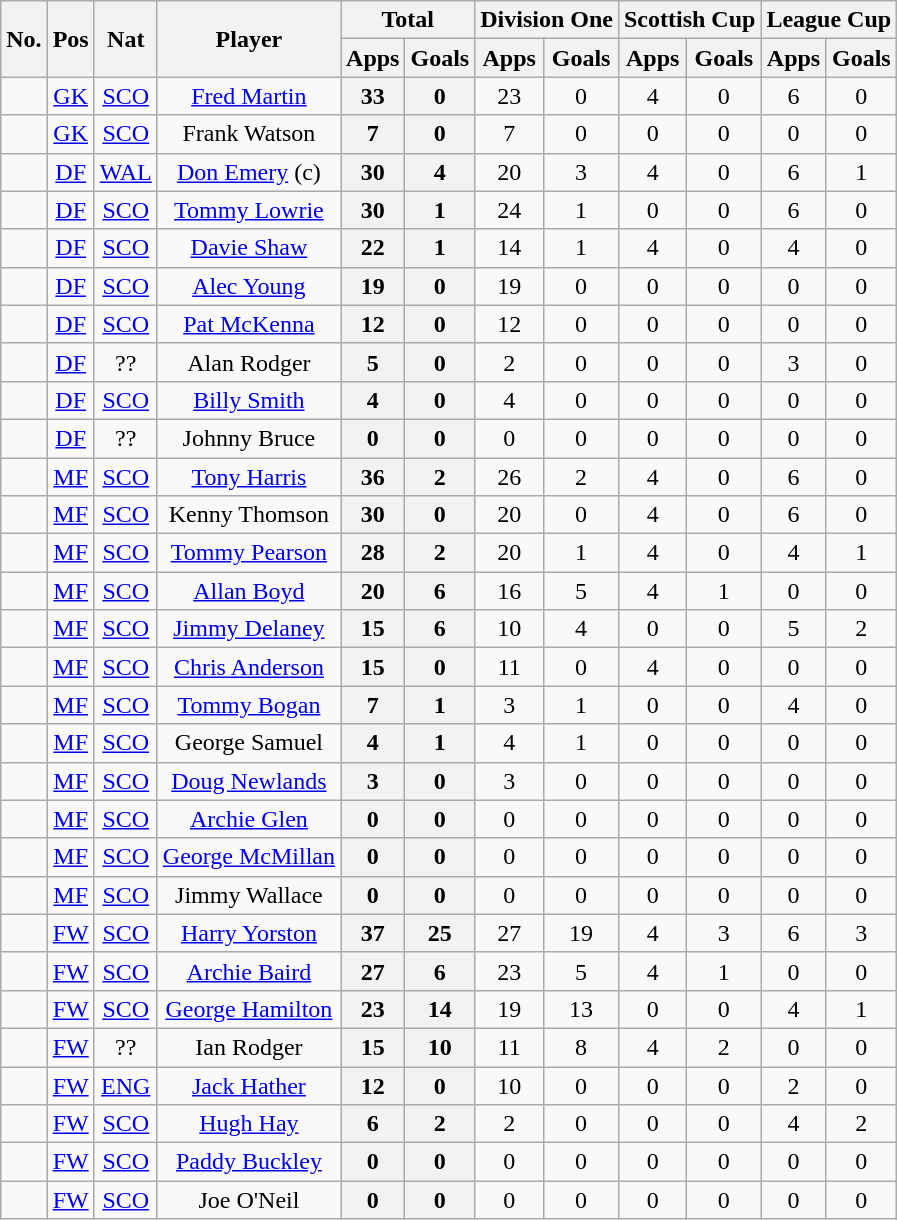<table class="wikitable sortable" style="text-align: center;">
<tr>
<th rowspan="2"><abbr>No.</abbr></th>
<th rowspan="2"><abbr>Pos</abbr></th>
<th rowspan="2"><abbr>Nat</abbr></th>
<th rowspan="2">Player</th>
<th colspan="2">Total</th>
<th colspan="2">Division One</th>
<th colspan="2">Scottish Cup</th>
<th colspan="2">League Cup</th>
</tr>
<tr>
<th>Apps</th>
<th>Goals</th>
<th>Apps</th>
<th>Goals</th>
<th>Apps</th>
<th>Goals</th>
<th>Apps</th>
<th>Goals</th>
</tr>
<tr>
<td></td>
<td><a href='#'>GK</a></td>
<td> <a href='#'>SCO</a></td>
<td><a href='#'>Fred Martin</a></td>
<th>33</th>
<th>0</th>
<td>23</td>
<td>0</td>
<td>4</td>
<td>0</td>
<td>6</td>
<td>0</td>
</tr>
<tr>
<td></td>
<td><a href='#'>GK</a></td>
<td> <a href='#'>SCO</a></td>
<td>Frank Watson</td>
<th>7</th>
<th>0</th>
<td>7</td>
<td>0</td>
<td>0</td>
<td>0</td>
<td>0</td>
<td>0</td>
</tr>
<tr>
<td></td>
<td><a href='#'>DF</a></td>
<td> <a href='#'>WAL</a></td>
<td><a href='#'>Don Emery</a> (c)</td>
<th>30</th>
<th>4</th>
<td>20</td>
<td>3</td>
<td>4</td>
<td>0</td>
<td>6</td>
<td>1</td>
</tr>
<tr>
<td></td>
<td><a href='#'>DF</a></td>
<td> <a href='#'>SCO</a></td>
<td><a href='#'>Tommy Lowrie</a></td>
<th>30</th>
<th>1</th>
<td>24</td>
<td>1</td>
<td>0</td>
<td>0</td>
<td>6</td>
<td>0</td>
</tr>
<tr>
<td></td>
<td><a href='#'>DF</a></td>
<td> <a href='#'>SCO</a></td>
<td><a href='#'>Davie Shaw</a></td>
<th>22</th>
<th>1</th>
<td>14</td>
<td>1</td>
<td>4</td>
<td>0</td>
<td>4</td>
<td>0</td>
</tr>
<tr>
<td></td>
<td><a href='#'>DF</a></td>
<td> <a href='#'>SCO</a></td>
<td><a href='#'>Alec Young</a></td>
<th>19</th>
<th>0</th>
<td>19</td>
<td>0</td>
<td>0</td>
<td>0</td>
<td>0</td>
<td>0</td>
</tr>
<tr>
<td></td>
<td><a href='#'>DF</a></td>
<td> <a href='#'>SCO</a></td>
<td><a href='#'>Pat McKenna</a></td>
<th>12</th>
<th>0</th>
<td>12</td>
<td>0</td>
<td>0</td>
<td>0</td>
<td>0</td>
<td>0</td>
</tr>
<tr>
<td></td>
<td><a href='#'>DF</a></td>
<td>??</td>
<td>Alan Rodger</td>
<th>5</th>
<th>0</th>
<td>2</td>
<td>0</td>
<td>0</td>
<td>0</td>
<td>3</td>
<td>0</td>
</tr>
<tr>
<td></td>
<td><a href='#'>DF</a></td>
<td> <a href='#'>SCO</a></td>
<td><a href='#'>Billy Smith</a></td>
<th>4</th>
<th>0</th>
<td>4</td>
<td>0</td>
<td>0</td>
<td>0</td>
<td>0</td>
<td>0</td>
</tr>
<tr>
<td></td>
<td><a href='#'>DF</a></td>
<td>??</td>
<td>Johnny Bruce</td>
<th>0</th>
<th>0</th>
<td>0</td>
<td>0</td>
<td>0</td>
<td>0</td>
<td>0</td>
<td>0</td>
</tr>
<tr>
<td></td>
<td><a href='#'>MF</a></td>
<td> <a href='#'>SCO</a></td>
<td><a href='#'>Tony Harris</a></td>
<th>36</th>
<th>2</th>
<td>26</td>
<td>2</td>
<td>4</td>
<td>0</td>
<td>6</td>
<td>0</td>
</tr>
<tr>
<td></td>
<td><a href='#'>MF</a></td>
<td> <a href='#'>SCO</a></td>
<td>Kenny Thomson</td>
<th>30</th>
<th>0</th>
<td>20</td>
<td>0</td>
<td>4</td>
<td>0</td>
<td>6</td>
<td>0</td>
</tr>
<tr>
<td></td>
<td><a href='#'>MF</a></td>
<td> <a href='#'>SCO</a></td>
<td><a href='#'>Tommy Pearson</a></td>
<th>28</th>
<th>2</th>
<td>20</td>
<td>1</td>
<td>4</td>
<td>0</td>
<td>4</td>
<td>1</td>
</tr>
<tr>
<td></td>
<td><a href='#'>MF</a></td>
<td> <a href='#'>SCO</a></td>
<td><a href='#'>Allan Boyd</a></td>
<th>20</th>
<th>6</th>
<td>16</td>
<td>5</td>
<td>4</td>
<td>1</td>
<td>0</td>
<td>0</td>
</tr>
<tr>
<td></td>
<td><a href='#'>MF</a></td>
<td> <a href='#'>SCO</a></td>
<td><a href='#'>Jimmy Delaney</a></td>
<th>15</th>
<th>6</th>
<td>10</td>
<td>4</td>
<td>0</td>
<td>0</td>
<td>5</td>
<td>2</td>
</tr>
<tr>
<td></td>
<td><a href='#'>MF</a></td>
<td> <a href='#'>SCO</a></td>
<td><a href='#'>Chris Anderson</a></td>
<th>15</th>
<th>0</th>
<td>11</td>
<td>0</td>
<td>4</td>
<td>0</td>
<td>0</td>
<td>0</td>
</tr>
<tr>
<td></td>
<td><a href='#'>MF</a></td>
<td> <a href='#'>SCO</a></td>
<td><a href='#'>Tommy Bogan</a></td>
<th>7</th>
<th>1</th>
<td>3</td>
<td>1</td>
<td>0</td>
<td>0</td>
<td>4</td>
<td>0</td>
</tr>
<tr>
<td></td>
<td><a href='#'>MF</a></td>
<td> <a href='#'>SCO</a></td>
<td>George Samuel</td>
<th>4</th>
<th>1</th>
<td>4</td>
<td>1</td>
<td>0</td>
<td>0</td>
<td>0</td>
<td>0</td>
</tr>
<tr>
<td></td>
<td><a href='#'>MF</a></td>
<td> <a href='#'>SCO</a></td>
<td><a href='#'>Doug Newlands</a></td>
<th>3</th>
<th>0</th>
<td>3</td>
<td>0</td>
<td>0</td>
<td>0</td>
<td>0</td>
<td>0</td>
</tr>
<tr>
<td></td>
<td><a href='#'>MF</a></td>
<td> <a href='#'>SCO</a></td>
<td><a href='#'>Archie Glen</a></td>
<th>0</th>
<th>0</th>
<td>0</td>
<td>0</td>
<td>0</td>
<td>0</td>
<td>0</td>
<td>0</td>
</tr>
<tr>
<td></td>
<td><a href='#'>MF</a></td>
<td> <a href='#'>SCO</a></td>
<td><a href='#'>George McMillan</a></td>
<th>0</th>
<th>0</th>
<td>0</td>
<td>0</td>
<td>0</td>
<td>0</td>
<td>0</td>
<td>0</td>
</tr>
<tr>
<td></td>
<td><a href='#'>MF</a></td>
<td> <a href='#'>SCO</a></td>
<td>Jimmy Wallace</td>
<th>0</th>
<th>0</th>
<td>0</td>
<td>0</td>
<td>0</td>
<td>0</td>
<td>0</td>
<td>0</td>
</tr>
<tr>
<td></td>
<td><a href='#'>FW</a></td>
<td> <a href='#'>SCO</a></td>
<td><a href='#'>Harry Yorston</a></td>
<th>37</th>
<th>25</th>
<td>27</td>
<td>19</td>
<td>4</td>
<td>3</td>
<td>6</td>
<td>3</td>
</tr>
<tr>
<td></td>
<td><a href='#'>FW</a></td>
<td> <a href='#'>SCO</a></td>
<td><a href='#'>Archie Baird</a></td>
<th>27</th>
<th>6</th>
<td>23</td>
<td>5</td>
<td>4</td>
<td>1</td>
<td>0</td>
<td>0</td>
</tr>
<tr>
<td></td>
<td><a href='#'>FW</a></td>
<td> <a href='#'>SCO</a></td>
<td><a href='#'>George Hamilton</a></td>
<th>23</th>
<th>14</th>
<td>19</td>
<td>13</td>
<td>0</td>
<td>0</td>
<td>4</td>
<td>1</td>
</tr>
<tr>
<td></td>
<td><a href='#'>FW</a></td>
<td>??</td>
<td>Ian Rodger</td>
<th>15</th>
<th>10</th>
<td>11</td>
<td>8</td>
<td>4</td>
<td>2</td>
<td>0</td>
<td>0</td>
</tr>
<tr>
<td></td>
<td><a href='#'>FW</a></td>
<td> <a href='#'>ENG</a></td>
<td><a href='#'>Jack Hather</a></td>
<th>12</th>
<th>0</th>
<td>10</td>
<td>0</td>
<td>0</td>
<td>0</td>
<td>2</td>
<td>0</td>
</tr>
<tr>
<td></td>
<td><a href='#'>FW</a></td>
<td> <a href='#'>SCO</a></td>
<td><a href='#'>Hugh Hay</a></td>
<th>6</th>
<th>2</th>
<td>2</td>
<td>0</td>
<td>0</td>
<td>0</td>
<td>4</td>
<td>2</td>
</tr>
<tr>
<td></td>
<td><a href='#'>FW</a></td>
<td> <a href='#'>SCO</a></td>
<td><a href='#'>Paddy Buckley</a></td>
<th>0</th>
<th>0</th>
<td>0</td>
<td>0</td>
<td>0</td>
<td>0</td>
<td>0</td>
<td>0</td>
</tr>
<tr>
<td></td>
<td><a href='#'>FW</a></td>
<td> <a href='#'>SCO</a></td>
<td>Joe O'Neil</td>
<th>0</th>
<th>0</th>
<td>0</td>
<td>0</td>
<td>0</td>
<td>0</td>
<td>0</td>
<td>0</td>
</tr>
</table>
